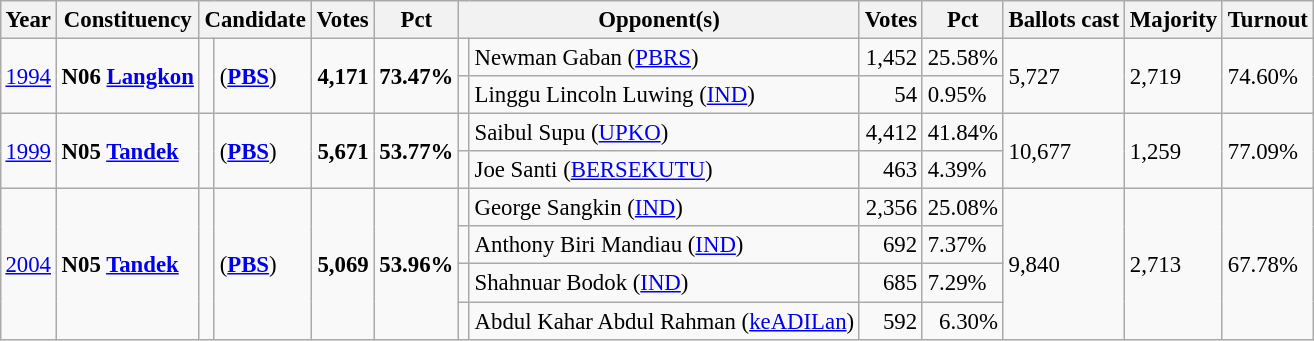<table class="wikitable" style="margin:0.5em ; font-size:95%">
<tr>
<th>Year</th>
<th>Constituency</th>
<th colspan=2>Candidate</th>
<th>Votes</th>
<th>Pct</th>
<th colspan=2>Opponent(s)</th>
<th>Votes</th>
<th>Pct</th>
<th>Ballots cast</th>
<th>Majority</th>
<th>Turnout</th>
</tr>
<tr>
<td rowspan=2><a href='#'>1994</a></td>
<td rowspan=2><strong>N06 <a href='#'>Langkon</a></strong></td>
<td rowspan=2 ></td>
<td rowspan=2> (<a href='#'><strong>PBS</strong></a>)</td>
<td rowspan=2 align="right"><strong>4,171</strong></td>
<td rowspan=2><strong>73.47%</strong></td>
<td></td>
<td>Newman Gaban (<a href='#'>PBRS</a>)</td>
<td align="right">1,452</td>
<td>25.58%</td>
<td rowspan=2>5,727</td>
<td rowspan=2>2,719</td>
<td rowspan=2>74.60%</td>
</tr>
<tr>
<td></td>
<td>Linggu Lincoln Luwing (<a href='#'>IND</a>)</td>
<td align="right">54</td>
<td>0.95%</td>
</tr>
<tr>
<td rowspan=2><a href='#'>1999</a></td>
<td rowspan=2><strong>N05 <a href='#'>Tandek</a></strong></td>
<td rowspan=2 ></td>
<td rowspan=2> (<a href='#'><strong>PBS</strong></a>)</td>
<td rowspan=2 align="right"><strong>5,671</strong></td>
<td rowspan=2><strong>53.77%</strong></td>
<td></td>
<td>Saibul Supu (<a href='#'>UPKO</a>)</td>
<td align="right">4,412</td>
<td>41.84%</td>
<td rowspan=2>10,677</td>
<td rowspan=2>1,259</td>
<td rowspan=2>77.09%</td>
</tr>
<tr>
<td></td>
<td>Joe Santi (<a href='#'>BERSEKUTU</a>)</td>
<td align="right">463</td>
<td>4.39%</td>
</tr>
<tr>
<td rowspan=4><a href='#'>2004</a></td>
<td rowspan=4><strong>N05 <a href='#'>Tandek</a></strong></td>
<td rowspan=4 ></td>
<td rowspan=4> (<a href='#'><strong>PBS</strong></a>)</td>
<td rowspan=4 align="right"><strong>5,069</strong></td>
<td rowspan=4><strong>53.96%</strong></td>
<td></td>
<td>George Sangkin (<a href='#'>IND</a>)</td>
<td align="right">2,356</td>
<td>25.08%</td>
<td rowspan=4>9,840</td>
<td rowspan=4>2,713</td>
<td rowspan=4>67.78%</td>
</tr>
<tr>
<td></td>
<td>Anthony Biri Mandiau (<a href='#'>IND</a>)</td>
<td align="right">692</td>
<td>7.37%</td>
</tr>
<tr>
<td></td>
<td>Shahnuar Bodok (<a href='#'>IND</a>)</td>
<td align="right">685</td>
<td>7.29%</td>
</tr>
<tr>
<td></td>
<td>Abdul Kahar Abdul Rahman (<a href='#'>keADILan</a>)</td>
<td align="right">592</td>
<td align="right">6.30%</td>
</tr>
</table>
